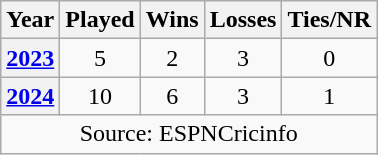<table class="wikitable" style="text-align:center;">
<tr>
<th>Year</th>
<th>Played</th>
<th>Wins</th>
<th>Losses</th>
<th>Ties/NR</th>
</tr>
<tr>
<th><a href='#'>2023</a></th>
<td>5</td>
<td>2</td>
<td>3</td>
<td>0</td>
</tr>
<tr>
<th><a href='#'>2024</a></th>
<td>10</td>
<td>6</td>
<td>3</td>
<td>1</td>
</tr>
<tr>
<td colspan="5">Source: ESPNCricinfo</td>
</tr>
</table>
